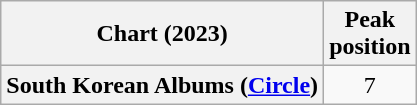<table class="wikitable plainrowheaders" style="text-align:center;">
<tr>
<th scope="col">Chart (2023)</th>
<th scope="col">Peak<br>position</th>
</tr>
<tr>
<th scope="row">South Korean Albums (<a href='#'>Circle</a>)</th>
<td>7</td>
</tr>
</table>
